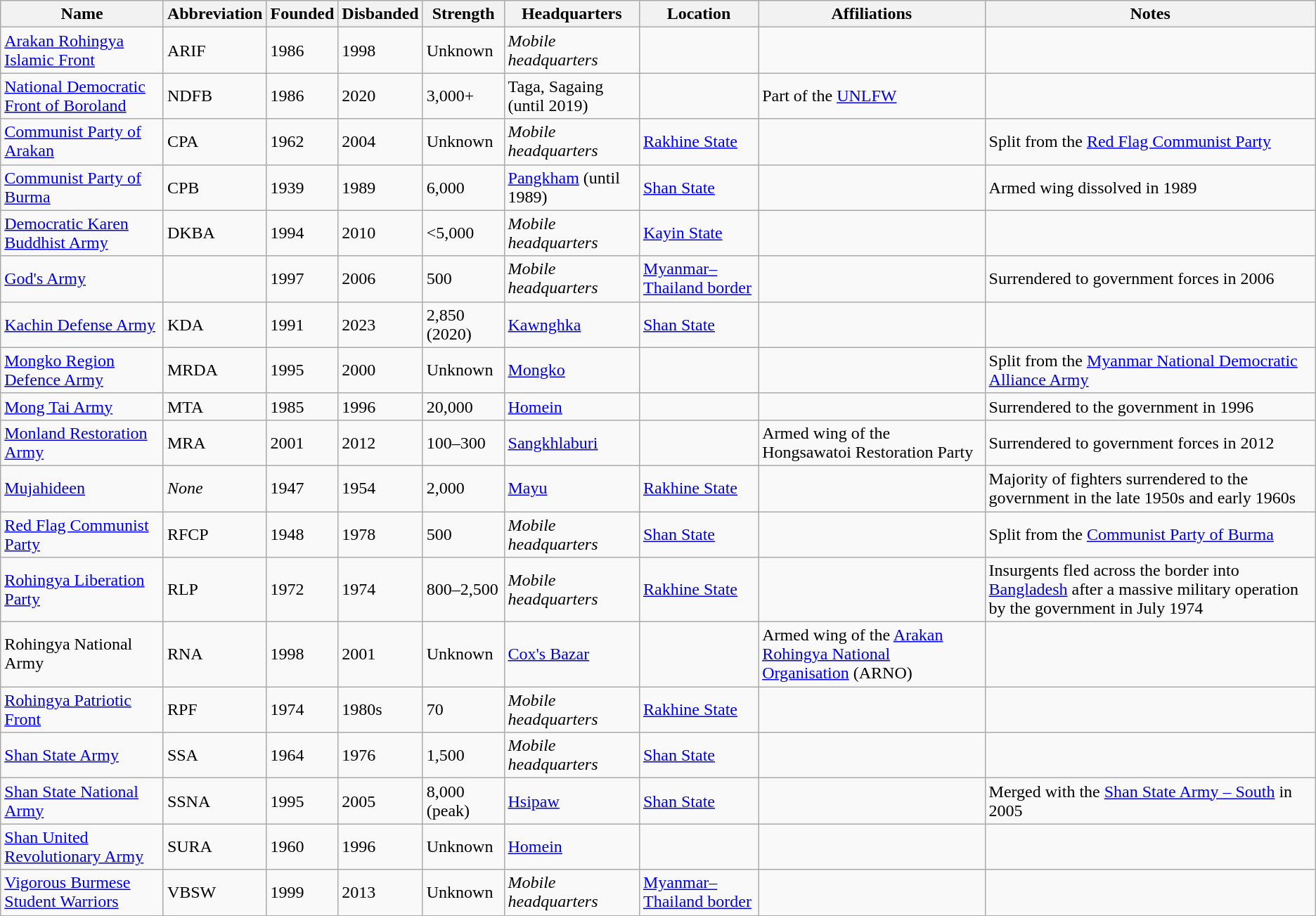<table class="wikitable sortable">
<tr>
<th>Name</th>
<th>Abbreviation</th>
<th>Founded</th>
<th>Disbanded</th>
<th>Strength</th>
<th>Headquarters</th>
<th>Location</th>
<th>Affiliations</th>
<th>Notes</th>
</tr>
<tr>
<td><a href='#'>Arakan Rohingya Islamic Front</a></td>
<td>ARIF</td>
<td>1986</td>
<td>1998</td>
<td> Unknown</td>
<td><em>Mobile headquarters</em></td>
<td></td>
<td></td>
<td></td>
</tr>
<tr>
<td> <a href='#'>National Democratic Front of Boroland</a></td>
<td>NDFB</td>
<td>1986</td>
<td>2020</td>
<td> 3,000+</td>
<td>Taga, Sagaing (until 2019)</td>
<td></td>
<td>Part of the <a href='#'>UNLFW</a></td>
<td></td>
</tr>
<tr>
<td><a href='#'>Communist Party of Arakan</a></td>
<td>CPA</td>
<td>1962</td>
<td>2004</td>
<td> Unknown</td>
<td><em>Mobile headquarters</em></td>
<td><a href='#'>Rakhine State</a></td>
<td></td>
<td>Split from the <a href='#'>Red Flag Communist Party</a></td>
</tr>
<tr>
<td> <a href='#'>Communist Party of Burma</a></td>
<td>CPB</td>
<td>1939</td>
<td>1989</td>
<td> 6,000</td>
<td><a href='#'>Pangkham</a> (until 1989)</td>
<td><a href='#'>Shan State</a></td>
<td></td>
<td>Armed wing dissolved in 1989</td>
</tr>
<tr>
<td> <a href='#'>Democratic Karen Buddhist Army</a></td>
<td>DKBA</td>
<td>1994</td>
<td>2010</td>
<td> <5,000</td>
<td><em>Mobile headquarters</em></td>
<td><a href='#'>Kayin State</a></td>
<td></td>
<td></td>
</tr>
<tr>
<td><a href='#'>God's Army</a></td>
<td></td>
<td>1997</td>
<td>2006</td>
<td> 500</td>
<td><em>Mobile headquarters</em></td>
<td><a href='#'>Myanmar–Thailand border</a></td>
<td></td>
<td>Surrendered to government forces in 2006</td>
</tr>
<tr>
<td> <a href='#'>Kachin Defense Army</a></td>
<td>KDA</td>
<td>1991</td>
<td>2023</td>
<td> 2,850 (2020)</td>
<td><a href='#'>Kawnghka</a></td>
<td><a href='#'>Shan State</a></td>
<td></td>
<td></td>
</tr>
<tr>
<td><a href='#'>Mongko Region Defence Army</a></td>
<td>MRDA</td>
<td>1995</td>
<td>2000</td>
<td> Unknown</td>
<td><a href='#'>Mongko</a></td>
<td></td>
<td></td>
<td>Split from the <a href='#'>Myanmar National Democratic Alliance Army</a></td>
</tr>
<tr>
<td> <a href='#'>Mong Tai Army</a></td>
<td>MTA</td>
<td>1985</td>
<td>1996</td>
<td> 20,000</td>
<td><a href='#'>Homein</a></td>
<td></td>
<td></td>
<td>Surrendered to the government in 1996</td>
</tr>
<tr>
<td><a href='#'>Monland Restoration Army</a></td>
<td>MRA</td>
<td>2001</td>
<td>2012</td>
<td> 100–300</td>
<td><a href='#'>Sangkhlaburi</a></td>
<td></td>
<td>Armed wing of the Hongsawatoi Restoration Party</td>
<td>Surrendered to government forces in 2012</td>
</tr>
<tr>
<td> <a href='#'>Mujahideen</a></td>
<td><em>None</em></td>
<td>1947</td>
<td>1954</td>
<td> 2,000</td>
<td><a href='#'>Mayu</a></td>
<td><a href='#'>Rakhine State</a></td>
<td></td>
<td>Majority of fighters surrendered to the government in the late 1950s and early 1960s</td>
</tr>
<tr>
<td> <a href='#'>Red Flag Communist Party</a></td>
<td>RFCP</td>
<td>1948</td>
<td>1978</td>
<td> 500</td>
<td><em>Mobile headquarters</em></td>
<td><a href='#'>Shan State</a></td>
<td></td>
<td>Split from the <a href='#'>Communist Party of Burma</a></td>
</tr>
<tr>
<td><a href='#'>Rohingya Liberation Party</a></td>
<td>RLP</td>
<td>1972</td>
<td>1974</td>
<td> 800–2,500</td>
<td><em>Mobile headquarters</em></td>
<td><a href='#'>Rakhine State</a></td>
<td></td>
<td>Insurgents fled across the border into <a href='#'>Bangladesh</a> after a massive military operation by the government in July 1974</td>
</tr>
<tr>
<td>Rohingya National Army</td>
<td>RNA</td>
<td>1998</td>
<td>2001</td>
<td> Unknown</td>
<td><a href='#'>Cox's Bazar</a></td>
<td></td>
<td>Armed wing of the <a href='#'>Arakan Rohingya National Organisation</a> (ARNO)</td>
<td></td>
</tr>
<tr>
<td><a href='#'>Rohingya Patriotic Front</a></td>
<td>RPF</td>
<td>1974</td>
<td>1980s</td>
<td> 70</td>
<td><em>Mobile headquarters</em></td>
<td><a href='#'>Rakhine State</a></td>
<td></td>
<td></td>
</tr>
<tr>
<td> <a href='#'>Shan State Army</a></td>
<td>SSA</td>
<td>1964</td>
<td>1976</td>
<td> 1,500</td>
<td><em>Mobile headquarters</em></td>
<td><a href='#'>Shan State</a></td>
<td></td>
<td></td>
</tr>
<tr>
<td> <a href='#'>Shan State National Army</a></td>
<td>SSNA</td>
<td>1995</td>
<td>2005</td>
<td> 8,000 (peak)</td>
<td><a href='#'>Hsipaw</a></td>
<td><a href='#'>Shan State</a></td>
<td></td>
<td>Merged with the <a href='#'>Shan State Army – South</a> in 2005</td>
</tr>
<tr>
<td> <a href='#'>Shan United Revolutionary Army</a></td>
<td>SURA</td>
<td>1960</td>
<td>1996</td>
<td> Unknown</td>
<td><a href='#'>Homein</a></td>
<td></td>
<td></td>
<td></td>
</tr>
<tr>
<td> <a href='#'>Vigorous Burmese Student Warriors</a></td>
<td>VBSW</td>
<td>1999</td>
<td>2013</td>
<td> Unknown</td>
<td><em>Mobile headquarters</em></td>
<td><a href='#'>Myanmar–Thailand border</a></td>
<td></td>
<td></td>
</tr>
</table>
